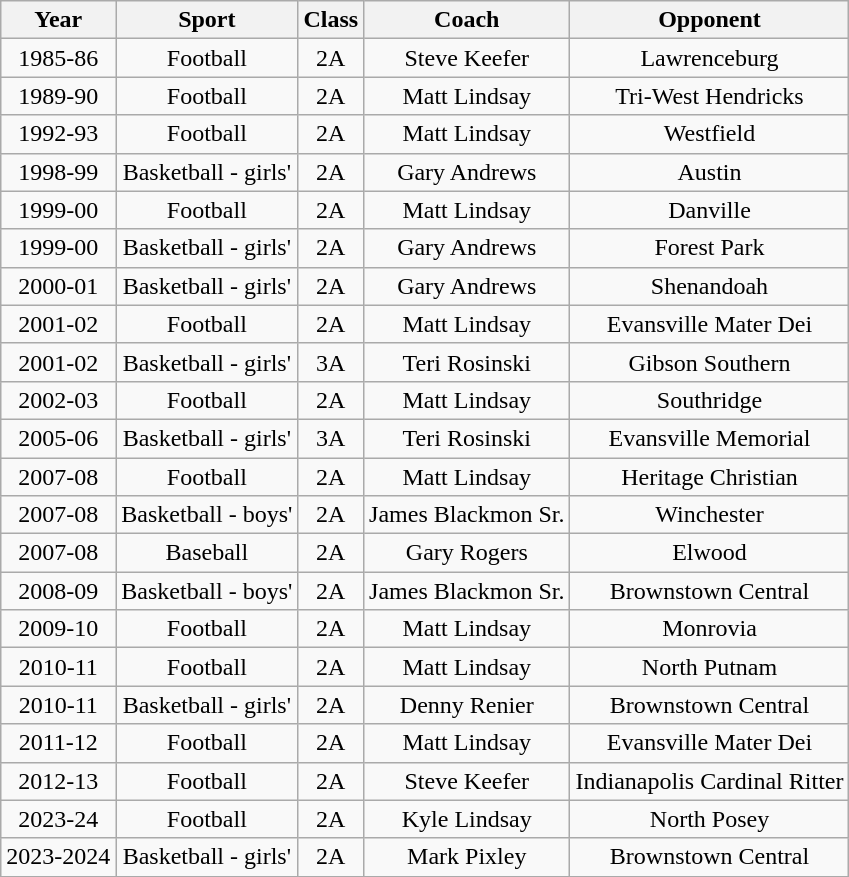<table class="wikitable sortable" style="text-align: center">
<tr>
<th color:#E2D2A3;">Year</th>
<th color:#E2D2A3;">Sport</th>
<th color:#E2D2A3;">Class</th>
<th color:#E2D2A3;">Coach</th>
<th color:#E2D2A3;">Opponent</th>
</tr>
<tr>
<td>1985-86</td>
<td>Football</td>
<td>2A</td>
<td>Steve Keefer</td>
<td>Lawrenceburg</td>
</tr>
<tr>
<td>1989-90</td>
<td>Football</td>
<td>2A</td>
<td>Matt Lindsay</td>
<td>Tri-West Hendricks</td>
</tr>
<tr>
<td>1992-93</td>
<td>Football</td>
<td>2A</td>
<td>Matt Lindsay</td>
<td>Westfield</td>
</tr>
<tr>
<td>1998-99</td>
<td>Basketball - girls'</td>
<td>2A</td>
<td>Gary Andrews</td>
<td>Austin</td>
</tr>
<tr>
<td>1999-00</td>
<td>Football</td>
<td>2A</td>
<td>Matt Lindsay</td>
<td>Danville</td>
</tr>
<tr>
<td>1999-00</td>
<td>Basketball - girls'</td>
<td>2A</td>
<td>Gary Andrews</td>
<td>Forest Park</td>
</tr>
<tr>
<td>2000-01</td>
<td>Basketball - girls'</td>
<td>2A</td>
<td>Gary Andrews</td>
<td>Shenandoah</td>
</tr>
<tr>
<td>2001-02</td>
<td>Football</td>
<td>2A</td>
<td>Matt Lindsay</td>
<td>Evansville Mater Dei</td>
</tr>
<tr>
<td>2001-02</td>
<td>Basketball - girls'</td>
<td>3A</td>
<td>Teri Rosinski</td>
<td>Gibson Southern</td>
</tr>
<tr>
<td>2002-03</td>
<td>Football</td>
<td>2A</td>
<td>Matt Lindsay</td>
<td>Southridge</td>
</tr>
<tr>
<td>2005-06</td>
<td>Basketball - girls'</td>
<td>3A</td>
<td>Teri Rosinski</td>
<td>Evansville Memorial</td>
</tr>
<tr>
<td>2007-08</td>
<td>Football</td>
<td>2A</td>
<td>Matt Lindsay</td>
<td>Heritage Christian</td>
</tr>
<tr>
<td>2007-08</td>
<td>Basketball - boys'</td>
<td>2A</td>
<td>James Blackmon Sr.</td>
<td>Winchester</td>
</tr>
<tr>
<td>2007-08</td>
<td>Baseball</td>
<td>2A</td>
<td>Gary Rogers</td>
<td>Elwood</td>
</tr>
<tr>
<td>2008-09</td>
<td>Basketball - boys'</td>
<td>2A</td>
<td>James Blackmon Sr.</td>
<td>Brownstown Central</td>
</tr>
<tr>
<td>2009-10</td>
<td>Football</td>
<td>2A</td>
<td>Matt Lindsay</td>
<td>Monrovia</td>
</tr>
<tr>
<td>2010-11</td>
<td>Football</td>
<td>2A</td>
<td>Matt Lindsay</td>
<td>North Putnam</td>
</tr>
<tr>
<td>2010-11</td>
<td>Basketball - girls'</td>
<td>2A</td>
<td>Denny Renier</td>
<td>Brownstown Central</td>
</tr>
<tr>
<td>2011-12</td>
<td>Football</td>
<td>2A</td>
<td>Matt Lindsay</td>
<td>Evansville Mater Dei</td>
</tr>
<tr>
<td>2012-13</td>
<td>Football</td>
<td>2A</td>
<td>Steve Keefer</td>
<td>Indianapolis Cardinal Ritter</td>
</tr>
<tr>
<td>2023-24</td>
<td>Football</td>
<td>2A</td>
<td>Kyle Lindsay</td>
<td>North Posey</td>
</tr>
<tr>
<td>2023-2024</td>
<td>Basketball - girls'</td>
<td>2A</td>
<td>Mark Pixley</td>
<td>Brownstown Central</td>
</tr>
<tr>
</tr>
</table>
